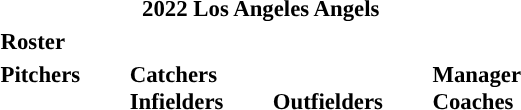<table class="toccolours" style="font-size: 95%;">
<tr>
<th colspan="10">2022 Los Angeles Angels</th>
</tr>
<tr>
<td colspan="10"><strong>Roster</strong></td>
</tr>
<tr>
<td valign="top"><strong>Pitchers</strong><br>






























</td>
<td width="25px"></td>
<td valign="top"><strong>Catchers</strong><br>





<strong>Infielders</strong>














</td>
<td width="25px"></td>
<td valign="top"><br><strong>Outfielders</strong>











</td>
<td width="25px"></td>
<td valign="top"><strong>Manager</strong><br>

<strong>Coaches</strong>
 
 
 
 
 
 
 
 
 
 
 
 
 
 
 </td>
</tr>
</table>
